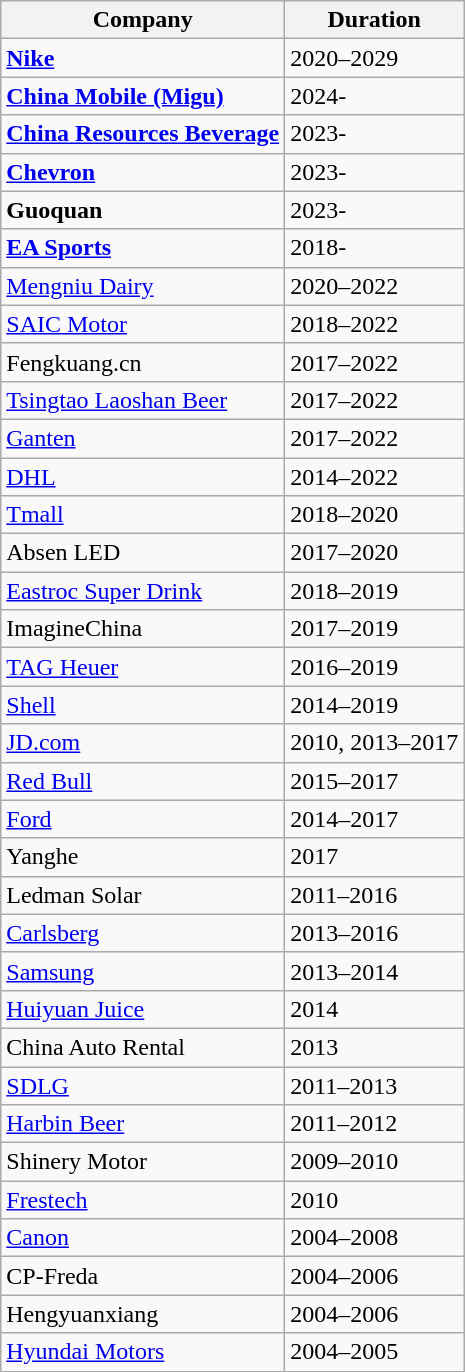<table class=wikitable>
<tr>
<th>Company</th>
<th>Duration</th>
</tr>
<tr>
<td><strong><a href='#'>Nike</a></strong></td>
<td>2020–2029</td>
</tr>
<tr>
<td><strong><a href='#'>China Mobile (Migu)</a></strong></td>
<td>2024-</td>
</tr>
<tr>
<td><strong><a href='#'>China Resources Beverage</a></strong></td>
<td>2023-</td>
</tr>
<tr>
<td><strong><a href='#'>Chevron</a></strong></td>
<td>2023-</td>
</tr>
<tr>
<td><strong>Guoquan</strong></td>
<td>2023-</td>
</tr>
<tr>
<td><strong><a href='#'>EA Sports</a></strong></td>
<td>2018-</td>
</tr>
<tr>
<td><a href='#'>Mengniu Dairy</a></td>
<td>2020–2022</td>
</tr>
<tr>
<td><a href='#'>SAIC Motor</a></td>
<td>2018–2022</td>
</tr>
<tr>
<td>Fengkuang.cn</td>
<td>2017–2022</td>
</tr>
<tr>
<td><a href='#'>Tsingtao Laoshan Beer</a></td>
<td>2017–2022</td>
</tr>
<tr>
<td><a href='#'>Ganten</a></td>
<td>2017–2022</td>
</tr>
<tr>
<td><a href='#'>DHL</a></td>
<td>2014–2022</td>
</tr>
<tr>
<td><a href='#'>Tmall</a></td>
<td>2018–2020</td>
</tr>
<tr>
<td>Absen LED</td>
<td>2017–2020</td>
</tr>
<tr>
<td><a href='#'>Eastroc Super Drink</a></td>
<td>2018–2019</td>
</tr>
<tr>
<td>ImagineChina</td>
<td>2017–2019</td>
</tr>
<tr>
<td><a href='#'>TAG Heuer</a></td>
<td>2016–2019</td>
</tr>
<tr>
<td><a href='#'>Shell</a></td>
<td>2014–2019</td>
</tr>
<tr>
<td><a href='#'>JD.com</a></td>
<td>2010, 2013–2017</td>
</tr>
<tr>
<td><a href='#'>Red Bull</a></td>
<td>2015–2017</td>
</tr>
<tr>
<td><a href='#'>Ford</a></td>
<td>2014–2017</td>
</tr>
<tr>
<td>Yanghe</td>
<td>2017</td>
</tr>
<tr>
<td>Ledman Solar</td>
<td>2011–2016</td>
</tr>
<tr>
<td><a href='#'>Carlsberg</a></td>
<td>2013–2016</td>
</tr>
<tr>
<td><a href='#'>Samsung</a></td>
<td>2013–2014</td>
</tr>
<tr>
<td><a href='#'>Huiyuan Juice</a></td>
<td>2014</td>
</tr>
<tr>
<td>China Auto Rental</td>
<td>2013</td>
</tr>
<tr>
<td><a href='#'>SDLG</a></td>
<td>2011–2013</td>
</tr>
<tr>
<td><a href='#'>Harbin Beer</a></td>
<td>2011–2012</td>
</tr>
<tr>
<td>Shinery Motor</td>
<td>2009–2010</td>
</tr>
<tr>
<td><a href='#'>Frestech</a></td>
<td>2010</td>
</tr>
<tr>
<td><a href='#'>Canon</a></td>
<td>2004–2008</td>
</tr>
<tr>
<td>CP-Freda</td>
<td>2004–2006</td>
</tr>
<tr>
<td>Hengyuanxiang</td>
<td>2004–2006</td>
</tr>
<tr>
<td><a href='#'>Hyundai Motors</a></td>
<td>2004–2005</td>
</tr>
<tr>
</tr>
</table>
